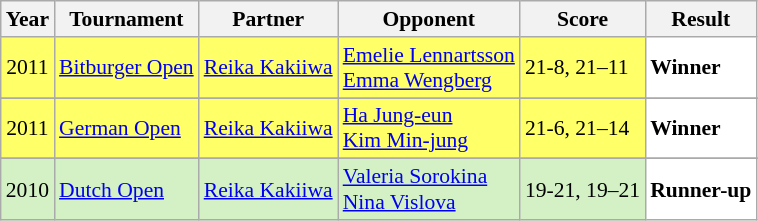<table class="sortable wikitable" style="font-size: 90%;">
<tr>
<th>Year</th>
<th>Tournament</th>
<th>Partner</th>
<th>Opponent</th>
<th>Score</th>
<th>Result</th>
</tr>
<tr style="background:#FFFF67">
<td align="center">2011</td>
<td align="left"><a href='#'>Bitburger Open</a></td>
<td align="left"> <a href='#'>Reika Kakiiwa</a></td>
<td align="left"> <a href='#'>Emelie Lennartsson</a> <br>  <a href='#'>Emma Wengberg</a></td>
<td align="left">21-8, 21–11</td>
<td style="text-align:left; background:white"> <strong>Winner</strong></td>
</tr>
<tr>
</tr>
<tr style="background:#FFFF67">
<td align="center">2011</td>
<td align="left"><a href='#'>German Open</a></td>
<td align="left"> <a href='#'>Reika Kakiiwa</a></td>
<td align="left"> <a href='#'>Ha Jung-eun</a> <br>  <a href='#'>Kim Min-jung</a></td>
<td align="left">21-6, 21–14</td>
<td style="text-align:left; background:white"> <strong>Winner</strong></td>
</tr>
<tr>
</tr>
<tr style="background:#D4F1C5">
<td align="center">2010</td>
<td align="left"><a href='#'>Dutch Open</a></td>
<td align="left"> <a href='#'>Reika Kakiiwa</a></td>
<td align="left"> <a href='#'>Valeria Sorokina</a> <br>  <a href='#'>Nina Vislova</a></td>
<td align="left">19-21, 19–21</td>
<td style="text-align:left; background:white"> <strong>Runner-up</strong></td>
</tr>
</table>
